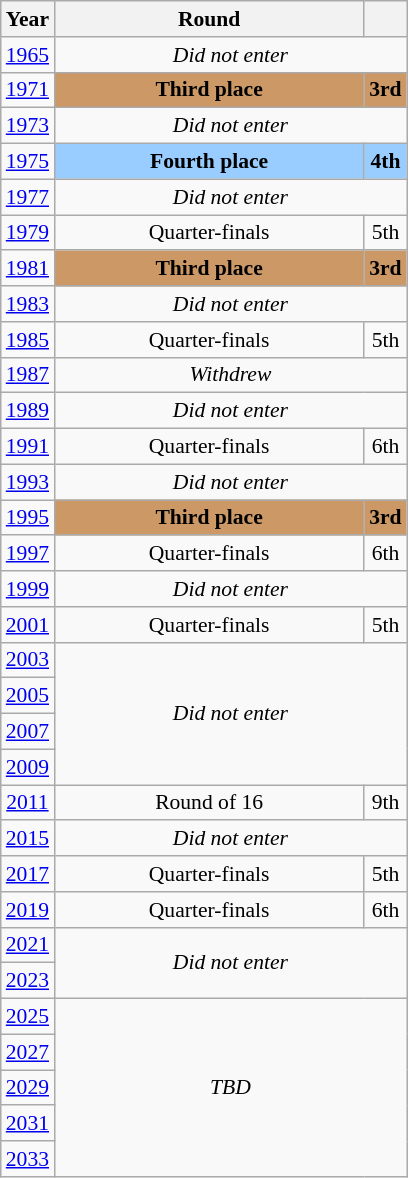<table class="wikitable" style="text-align: center; font-size:90%">
<tr>
<th>Year</th>
<th style="width:200px">Round</th>
<th></th>
</tr>
<tr>
<td><a href='#'>1965</a></td>
<td colspan="2"><em>Did not enter</em></td>
</tr>
<tr>
<td><a href='#'>1971</a></td>
<td bgcolor="cc9966"><strong>Third place</strong></td>
<td bgcolor="cc9966"><strong>3rd</strong></td>
</tr>
<tr>
<td><a href='#'>1973</a></td>
<td colspan="2"><em>Did not enter</em></td>
</tr>
<tr>
<td><a href='#'>1975</a></td>
<td bgcolor="9acdff"><strong>Fourth place</strong></td>
<td bgcolor="9acdff"><strong>4th</strong></td>
</tr>
<tr>
<td><a href='#'>1977</a></td>
<td colspan="2"><em>Did not enter</em></td>
</tr>
<tr>
<td><a href='#'>1979</a></td>
<td>Quarter-finals</td>
<td>5th</td>
</tr>
<tr>
<td><a href='#'>1981</a></td>
<td bgcolor="cc9966"><strong>Third place</strong></td>
<td bgcolor="cc9966"><strong>3rd</strong></td>
</tr>
<tr>
<td><a href='#'>1983</a></td>
<td colspan="2"><em>Did not enter</em></td>
</tr>
<tr>
<td><a href='#'>1985</a></td>
<td>Quarter-finals</td>
<td>5th</td>
</tr>
<tr>
<td><a href='#'>1987</a></td>
<td colspan="2"><em>Withdrew</em></td>
</tr>
<tr>
<td><a href='#'>1989</a></td>
<td colspan="2"><em>Did not enter</em></td>
</tr>
<tr>
<td><a href='#'>1991</a></td>
<td>Quarter-finals</td>
<td>6th</td>
</tr>
<tr>
<td><a href='#'>1993</a></td>
<td colspan="2"><em>Did not enter</em></td>
</tr>
<tr>
<td><a href='#'>1995</a></td>
<td bgcolor="cc9966"><strong>Third place</strong></td>
<td bgcolor="cc9966"><strong>3rd</strong></td>
</tr>
<tr>
<td><a href='#'>1997</a></td>
<td>Quarter-finals</td>
<td>6th</td>
</tr>
<tr>
<td><a href='#'>1999</a></td>
<td colspan="2"><em>Did not enter</em></td>
</tr>
<tr>
<td><a href='#'>2001</a></td>
<td>Quarter-finals</td>
<td>5th</td>
</tr>
<tr>
<td><a href='#'>2003</a></td>
<td colspan="2" rowspan="4"><em>Did not enter</em></td>
</tr>
<tr>
<td><a href='#'>2005</a></td>
</tr>
<tr>
<td><a href='#'>2007</a></td>
</tr>
<tr>
<td><a href='#'>2009</a></td>
</tr>
<tr>
<td><a href='#'>2011</a></td>
<td>Round of 16</td>
<td>9th</td>
</tr>
<tr>
<td><a href='#'>2015</a></td>
<td colspan="2"><em>Did not enter</em></td>
</tr>
<tr>
<td><a href='#'>2017</a></td>
<td>Quarter-finals</td>
<td>5th</td>
</tr>
<tr>
<td><a href='#'>2019</a></td>
<td>Quarter-finals</td>
<td>6th</td>
</tr>
<tr>
<td><a href='#'>2021</a></td>
<td colspan="2" rowspan="2"><em>Did not enter</em></td>
</tr>
<tr>
<td><a href='#'>2023</a></td>
</tr>
<tr>
<td><a href='#'>2025</a></td>
<td colspan="2" rowspan="5"><em>TBD</em></td>
</tr>
<tr>
<td><a href='#'>2027</a></td>
</tr>
<tr>
<td><a href='#'>2029</a></td>
</tr>
<tr>
<td><a href='#'>2031</a></td>
</tr>
<tr>
<td><a href='#'>2033</a></td>
</tr>
</table>
